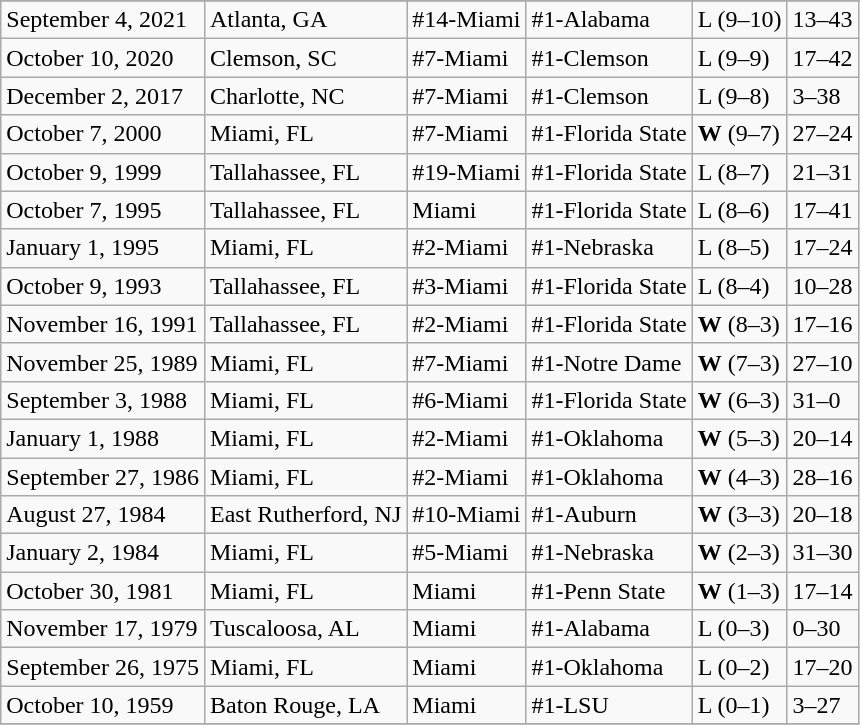<table class="wikitable">
<tr>
</tr>
<tr>
<td>September 4, 2021</td>
<td>Atlanta, GA</td>
<td>#14-Miami</td>
<td>#1-Alabama</td>
<td>L (9–10)</td>
<td>13–43</td>
</tr>
<tr>
<td>October 10, 2020</td>
<td>Clemson, SC</td>
<td>#7-Miami</td>
<td>#1-Clemson</td>
<td>L (9–9)</td>
<td>17–42</td>
</tr>
<tr>
<td>December 2, 2017</td>
<td>Charlotte, NC</td>
<td>#7-Miami</td>
<td>#1-Clemson</td>
<td>L (9–8)</td>
<td>3–38</td>
</tr>
<tr>
<td>October 7, 2000</td>
<td>Miami, FL</td>
<td>#7-Miami</td>
<td>#1-Florida State</td>
<td><strong>W</strong> (9–7)</td>
<td>27–24</td>
</tr>
<tr>
<td>October 9, 1999</td>
<td>Tallahassee, FL</td>
<td>#19-Miami</td>
<td>#1-Florida State</td>
<td>L (8–7)</td>
<td>21–31</td>
</tr>
<tr>
<td>October 7, 1995</td>
<td>Tallahassee, FL</td>
<td>Miami</td>
<td>#1-Florida State</td>
<td>L (8–6)</td>
<td>17–41</td>
</tr>
<tr>
<td>January 1, 1995</td>
<td>Miami, FL</td>
<td>#2-Miami</td>
<td>#1-Nebraska</td>
<td>L (8–5)</td>
<td>17–24</td>
</tr>
<tr>
<td>October 9, 1993</td>
<td>Tallahassee, FL</td>
<td>#3-Miami</td>
<td>#1-Florida State</td>
<td>L (8–4)</td>
<td>10–28</td>
</tr>
<tr>
<td>November 16, 1991</td>
<td>Tallahassee, FL</td>
<td>#2-Miami</td>
<td>#1-Florida State</td>
<td><strong>W</strong> (8–3)</td>
<td>17–16</td>
</tr>
<tr>
<td>November 25, 1989</td>
<td>Miami, FL</td>
<td>#7-Miami</td>
<td>#1-Notre Dame</td>
<td><strong>W</strong> (7–3)</td>
<td>27–10</td>
</tr>
<tr>
<td>September 3, 1988</td>
<td>Miami, FL</td>
<td>#6-Miami</td>
<td>#1-Florida State</td>
<td><strong>W</strong> (6–3)</td>
<td>31–0</td>
</tr>
<tr>
<td>January 1, 1988</td>
<td>Miami, FL</td>
<td>#2-Miami</td>
<td>#1-Oklahoma</td>
<td><strong>W</strong> (5–3)</td>
<td>20–14</td>
</tr>
<tr>
<td>September 27, 1986</td>
<td>Miami, FL</td>
<td>#2-Miami</td>
<td>#1-Oklahoma</td>
<td><strong>W</strong> (4–3)</td>
<td>28–16</td>
</tr>
<tr>
<td>August 27, 1984</td>
<td>East Rutherford, NJ</td>
<td>#10-Miami</td>
<td>#1-Auburn</td>
<td><strong>W</strong> (3–3)</td>
<td>20–18</td>
</tr>
<tr>
<td>January 2, 1984</td>
<td>Miami, FL</td>
<td>#5-Miami</td>
<td>#1-Nebraska</td>
<td><strong>W</strong> (2–3)</td>
<td>31–30</td>
</tr>
<tr>
<td>October 30, 1981</td>
<td>Miami, FL</td>
<td>Miami</td>
<td>#1-Penn State</td>
<td><strong>W</strong> (1–3)</td>
<td>17–14</td>
</tr>
<tr>
<td>November 17, 1979</td>
<td>Tuscaloosa, AL</td>
<td>Miami</td>
<td>#1-Alabama</td>
<td>L (0–3)</td>
<td>0–30</td>
</tr>
<tr>
<td>September 26, 1975</td>
<td>Miami, FL</td>
<td>Miami</td>
<td>#1-Oklahoma</td>
<td>L (0–2)</td>
<td>17–20</td>
</tr>
<tr>
<td>October 10, 1959</td>
<td>Baton Rouge, LA</td>
<td>Miami</td>
<td>#1-LSU</td>
<td>L (0–1)</td>
<td>3–27</td>
</tr>
<tr>
</tr>
</table>
